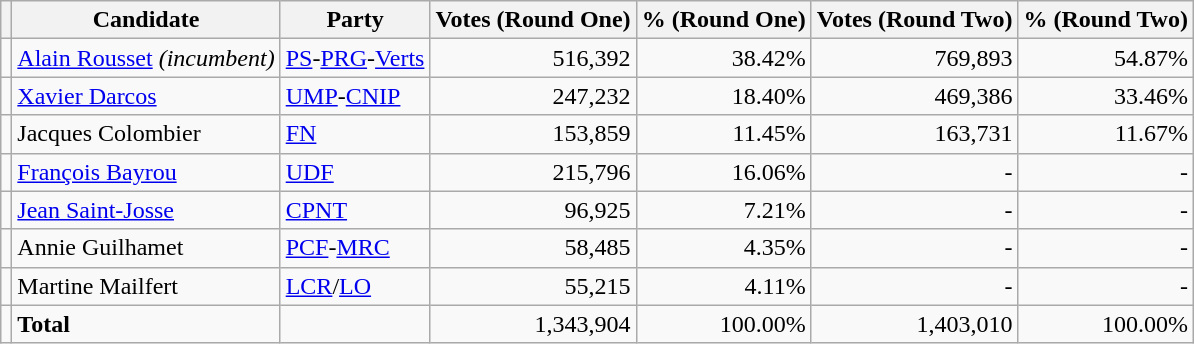<table class="wikitable" style="text-align:right">
<tr>
<th></th>
<th>Candidate</th>
<th>Party</th>
<th>Votes (Round One)</th>
<th>% (Round One)</th>
<th>Votes (Round Two)</th>
<th>% (Round Two)</th>
</tr>
<tr>
<td></td>
<td align=left><a href='#'>Alain Rousset</a> <em>(incumbent)</em></td>
<td align=left><a href='#'>PS</a>-<a href='#'>PRG</a>-<a href='#'>Verts</a></td>
<td>516,392</td>
<td>38.42%</td>
<td>769,893</td>
<td>54.87%</td>
</tr>
<tr>
<td></td>
<td align=left><a href='#'>Xavier Darcos</a></td>
<td align=left><a href='#'>UMP</a>-<a href='#'>CNIP</a></td>
<td>247,232</td>
<td>18.40%</td>
<td>469,386</td>
<td>33.46%</td>
</tr>
<tr>
<td></td>
<td align=left>Jacques Colombier</td>
<td align=left><a href='#'>FN</a></td>
<td>153,859</td>
<td>11.45%</td>
<td>163,731</td>
<td>11.67%</td>
</tr>
<tr>
<td></td>
<td align=left><a href='#'>François Bayrou</a></td>
<td align=left><a href='#'>UDF</a></td>
<td>215,796</td>
<td>16.06%</td>
<td>-</td>
<td>-</td>
</tr>
<tr>
<td></td>
<td align=left><a href='#'>Jean Saint-Josse</a></td>
<td align=left><a href='#'>CPNT</a></td>
<td>96,925</td>
<td>7.21%</td>
<td>-</td>
<td>-</td>
</tr>
<tr>
<td></td>
<td align=left>Annie Guilhamet</td>
<td align=left><a href='#'>PCF</a>-<a href='#'>MRC</a></td>
<td>58,485</td>
<td>4.35%</td>
<td>-</td>
<td>-</td>
</tr>
<tr>
<td></td>
<td align=left>Martine Mailfert</td>
<td align=left><a href='#'>LCR</a>/<a href='#'>LO</a></td>
<td>55,215</td>
<td>4.11%</td>
<td>-</td>
<td>-</td>
</tr>
<tr>
<td></td>
<td align=left><strong>Total</strong></td>
<td align=left></td>
<td>1,343,904</td>
<td>100.00%</td>
<td>1,403,010</td>
<td>100.00%</td>
</tr>
</table>
